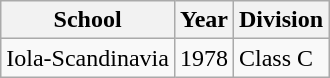<table class="wikitable">
<tr>
<th>School</th>
<th>Year</th>
<th>Division</th>
</tr>
<tr>
<td>Iola-Scandinavia</td>
<td>1978</td>
<td>Class C</td>
</tr>
</table>
